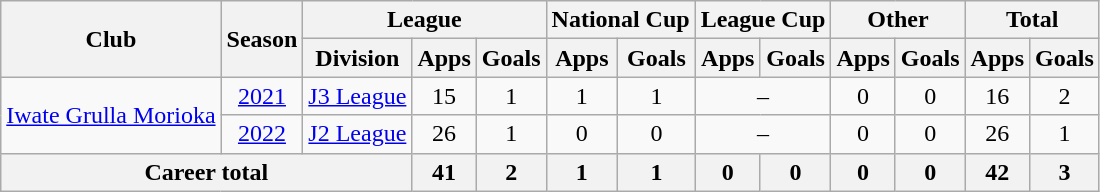<table class="wikitable" style="text-align: center">
<tr>
<th rowspan="2">Club</th>
<th rowspan="2">Season</th>
<th colspan="3">League</th>
<th colspan="2">National Cup</th>
<th colspan="2">League Cup</th>
<th colspan="2">Other</th>
<th colspan="2">Total</th>
</tr>
<tr>
<th>Division</th>
<th>Apps</th>
<th>Goals</th>
<th>Apps</th>
<th>Goals</th>
<th>Apps</th>
<th>Goals</th>
<th>Apps</th>
<th>Goals</th>
<th>Apps</th>
<th>Goals</th>
</tr>
<tr>
<td rowspan=2><a href='#'>Iwate Grulla Morioka</a></td>
<td><a href='#'>2021</a></td>
<td><a href='#'>J3 League</a></td>
<td>15</td>
<td>1</td>
<td>1</td>
<td>1</td>
<td colspan="2">–</td>
<td>0</td>
<td>0</td>
<td>16</td>
<td>2</td>
</tr>
<tr>
<td><a href='#'>2022</a></td>
<td><a href='#'>J2 League</a></td>
<td>26</td>
<td>1</td>
<td>0</td>
<td>0</td>
<td colspan="2">–</td>
<td>0</td>
<td>0</td>
<td>26</td>
<td>1</td>
</tr>
<tr>
<th colspan="3"><strong>Career total</strong></th>
<th>41</th>
<th>2</th>
<th>1</th>
<th>1</th>
<th>0</th>
<th>0</th>
<th>0</th>
<th>0</th>
<th>42</th>
<th>3</th>
</tr>
</table>
